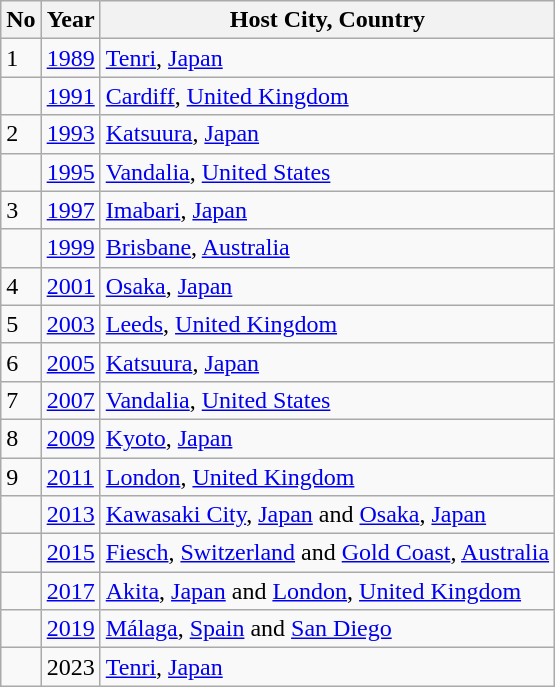<table class="wikitable">
<tr>
<th>No</th>
<th>Year</th>
<th>Host City, Country</th>
</tr>
<tr>
<td>1</td>
<td><a href='#'>1989</a></td>
<td> <a href='#'>Tenri</a>, <a href='#'>Japan</a></td>
</tr>
<tr>
<td></td>
<td><a href='#'>1991</a></td>
<td> <a href='#'>Cardiff</a>, <a href='#'>United Kingdom</a></td>
</tr>
<tr>
<td>2</td>
<td><a href='#'>1993</a></td>
<td> <a href='#'>Katsuura</a>, <a href='#'>Japan</a></td>
</tr>
<tr>
<td></td>
<td><a href='#'>1995</a></td>
<td> <a href='#'>Vandalia</a>, <a href='#'>United States</a></td>
</tr>
<tr>
<td>3</td>
<td><a href='#'>1997</a></td>
<td> <a href='#'>Imabari</a>, <a href='#'>Japan</a></td>
</tr>
<tr>
<td></td>
<td><a href='#'>1999</a></td>
<td> <a href='#'>Brisbane</a>, <a href='#'>Australia</a></td>
</tr>
<tr>
<td>4</td>
<td><a href='#'>2001</a></td>
<td> <a href='#'>Osaka</a>, <a href='#'>Japan</a></td>
</tr>
<tr>
<td>5</td>
<td><a href='#'>2003</a></td>
<td> <a href='#'>Leeds</a>, <a href='#'>United Kingdom</a></td>
</tr>
<tr>
<td>6</td>
<td><a href='#'>2005</a></td>
<td> <a href='#'>Katsuura</a>, <a href='#'>Japan</a></td>
</tr>
<tr>
<td>7</td>
<td><a href='#'>2007</a></td>
<td> <a href='#'>Vandalia</a>, <a href='#'>United States</a></td>
</tr>
<tr>
<td>8</td>
<td><a href='#'>2009</a></td>
<td> <a href='#'>Kyoto</a>, <a href='#'>Japan</a></td>
</tr>
<tr>
<td>9</td>
<td><a href='#'>2011</a></td>
<td> <a href='#'>London</a>, <a href='#'>United Kingdom</a></td>
</tr>
<tr>
<td></td>
<td><a href='#'>2013</a></td>
<td> <a href='#'>Kawasaki City</a>, <a href='#'>Japan</a>  and  <a href='#'>Osaka</a>, <a href='#'>Japan</a></td>
</tr>
<tr>
<td></td>
<td><a href='#'>2015</a></td>
<td> <a href='#'>Fiesch</a>, <a href='#'>Switzerland</a> and  <a href='#'>Gold Coast</a>, <a href='#'>Australia</a></td>
</tr>
<tr>
<td></td>
<td><a href='#'>2017</a></td>
<td> <a href='#'>Akita</a>, <a href='#'>Japan</a> and  <a href='#'>London</a>, <a href='#'>United Kingdom</a></td>
</tr>
<tr>
<td></td>
<td><a href='#'>2019</a></td>
<td> <a href='#'>Málaga</a>, <a href='#'>Spain</a>  and  <a href='#'>San Diego</a></td>
</tr>
<tr>
<td></td>
<td>2023</td>
<td> <a href='#'>Tenri</a>, <a href='#'>Japan</a></td>
</tr>
</table>
